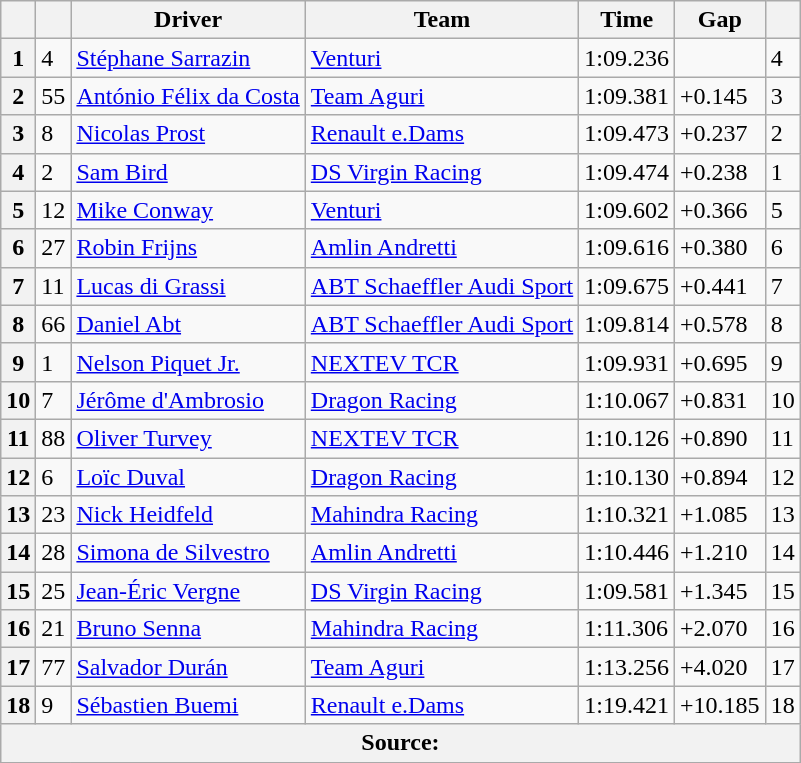<table class="wikitable">
<tr>
<th></th>
<th></th>
<th>Driver</th>
<th>Team</th>
<th>Time</th>
<th>Gap</th>
<th></th>
</tr>
<tr>
<th>1</th>
<td>4</td>
<td> <a href='#'>Stéphane Sarrazin</a></td>
<td><a href='#'>Venturi</a></td>
<td>1:09.236</td>
<td></td>
<td>4</td>
</tr>
<tr>
<th>2</th>
<td>55</td>
<td> <a href='#'>António Félix da Costa</a></td>
<td><a href='#'>Team Aguri</a></td>
<td>1:09.381</td>
<td>+0.145</td>
<td>3</td>
</tr>
<tr>
<th>3</th>
<td>8</td>
<td> <a href='#'>Nicolas Prost</a></td>
<td><a href='#'>Renault e.Dams</a></td>
<td>1:09.473</td>
<td>+0.237</td>
<td>2</td>
</tr>
<tr>
<th>4</th>
<td>2</td>
<td> <a href='#'>Sam Bird</a></td>
<td><a href='#'>DS Virgin Racing</a></td>
<td>1:09.474</td>
<td>+0.238</td>
<td>1</td>
</tr>
<tr>
<th>5</th>
<td>12</td>
<td> <a href='#'>Mike Conway</a></td>
<td><a href='#'>Venturi</a></td>
<td>1:09.602</td>
<td>+0.366</td>
<td>5</td>
</tr>
<tr>
<th>6</th>
<td>27</td>
<td> <a href='#'>Robin Frijns</a></td>
<td><a href='#'>Amlin Andretti</a></td>
<td>1:09.616</td>
<td>+0.380</td>
<td>6</td>
</tr>
<tr>
<th>7</th>
<td>11</td>
<td> <a href='#'>Lucas di Grassi</a></td>
<td><a href='#'>ABT Schaeffler Audi Sport</a></td>
<td>1:09.675</td>
<td>+0.441</td>
<td>7</td>
</tr>
<tr>
<th>8</th>
<td>66</td>
<td> <a href='#'>Daniel Abt</a></td>
<td><a href='#'>ABT Schaeffler Audi Sport</a></td>
<td>1:09.814</td>
<td>+0.578</td>
<td>8</td>
</tr>
<tr>
<th>9</th>
<td>1</td>
<td> <a href='#'>Nelson Piquet Jr.</a></td>
<td><a href='#'>NEXTEV TCR</a></td>
<td>1:09.931</td>
<td>+0.695</td>
<td>9</td>
</tr>
<tr>
<th>10</th>
<td>7</td>
<td> <a href='#'>Jérôme d'Ambrosio</a></td>
<td><a href='#'>Dragon Racing</a></td>
<td>1:10.067</td>
<td>+0.831</td>
<td>10</td>
</tr>
<tr>
<th>11</th>
<td>88</td>
<td> <a href='#'>Oliver Turvey</a></td>
<td><a href='#'>NEXTEV TCR</a></td>
<td>1:10.126</td>
<td>+0.890</td>
<td>11</td>
</tr>
<tr>
<th>12</th>
<td>6</td>
<td> <a href='#'>Loïc Duval</a></td>
<td><a href='#'>Dragon Racing</a></td>
<td>1:10.130</td>
<td>+0.894</td>
<td>12</td>
</tr>
<tr>
<th>13</th>
<td>23</td>
<td> <a href='#'>Nick Heidfeld</a></td>
<td><a href='#'>Mahindra Racing</a></td>
<td>1:10.321</td>
<td>+1.085</td>
<td>13</td>
</tr>
<tr>
<th>14</th>
<td>28</td>
<td> <a href='#'>Simona de Silvestro</a></td>
<td><a href='#'>Amlin Andretti</a></td>
<td>1:10.446</td>
<td>+1.210</td>
<td>14</td>
</tr>
<tr>
<th>15</th>
<td>25</td>
<td> <a href='#'>Jean-Éric Vergne</a></td>
<td><a href='#'>DS Virgin Racing</a></td>
<td>1:09.581</td>
<td>+1.345</td>
<td>15</td>
</tr>
<tr>
<th>16</th>
<td>21</td>
<td> <a href='#'>Bruno Senna</a></td>
<td><a href='#'>Mahindra Racing</a></td>
<td>1:11.306</td>
<td>+2.070</td>
<td>16</td>
</tr>
<tr>
<th>17</th>
<td>77</td>
<td> <a href='#'>Salvador Durán</a></td>
<td><a href='#'>Team Aguri</a></td>
<td>1:13.256</td>
<td>+4.020</td>
<td>17</td>
</tr>
<tr>
<th>18</th>
<td>9</td>
<td> <a href='#'>Sébastien Buemi</a></td>
<td><a href='#'>Renault e.Dams</a></td>
<td>1:19.421</td>
<td>+10.185</td>
<td>18</td>
</tr>
<tr>
<th colspan="7">Source:</th>
</tr>
<tr>
</tr>
</table>
